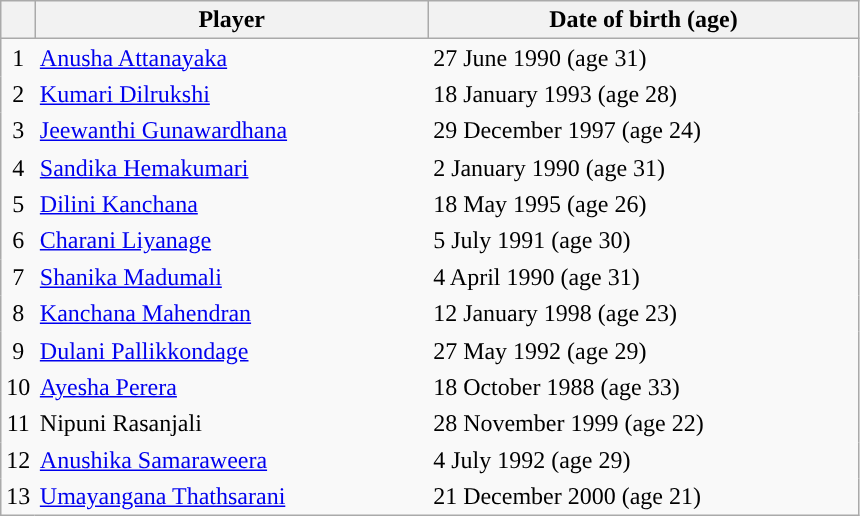<table class="wikitable" style="font-size:">
<tr>
<th scope="col" style="width:4%"></th>
<th scope="col">Player</th>
<th scope="col">Date of birth (age)</th>
</tr>
<tr>
<td style="text-align:center; border:0">1</td>
<td style="text-align:left; border:0"><a href='#'>Anusha Attanayaka</a></td>
<td style="text-align:left; border:0">27 June 1990 (age 31)</td>
</tr>
<tr>
<td style="text-align:center; border:0">2</td>
<td style="text-align:left; border:0"><a href='#'>Kumari Dilrukshi</a></td>
<td style="text-align:left; border:0">18 January 1993 (age 28)</td>
</tr>
<tr>
<td style="text-align:center; border:0">3</td>
<td style="text-align:left; border:0"><a href='#'>Jeewanthi Gunawardhana</a></td>
<td style="text-align:left; border:0">29 December 1997 (age 24)</td>
</tr>
<tr>
<td style="text-align:center; border:0">4</td>
<td style="text-align:left; border:0"><a href='#'>Sandika Hemakumari</a></td>
<td style="text-align:left; border:0">2 January 1990 (age 31)</td>
</tr>
<tr>
<td style="text-align:center; border:0">5</td>
<td style="text-align:left; border:0"><a href='#'>Dilini Kanchana</a></td>
<td style="text-align:left; border:0">18 May 1995 (age 26)</td>
</tr>
<tr>
<td style="text-align:center; border:0">6</td>
<td style="text-align:left; border:0"><a href='#'>Charani Liyanage</a></td>
<td style="text-align:left; border:0">5 July 1991 (age 30)</td>
</tr>
<tr>
<td style="text-align:center; border:0">7</td>
<td style="text-align:left; border:0"><a href='#'>Shanika Madumali</a></td>
<td style="text-align:left; border:0">4 April 1990 (age 31)</td>
</tr>
<tr>
<td style="text-align:center; border:0">8</td>
<td style="text-align:left; border:0"><a href='#'>Kanchana Mahendran</a></td>
<td style="text-align:left; border:0">12 January 1998 (age 23)</td>
</tr>
<tr>
<td style="text-align:center; border:0">9</td>
<td style="text-align:left; border:0"><a href='#'>Dulani Pallikkondage</a></td>
<td style="text-align:left; border:0">27 May 1992 (age 29)</td>
</tr>
<tr>
<td style="text-align:center; border:0">10</td>
<td style="text-align:left; border:0"><a href='#'>Ayesha Perera</a></td>
<td style="text-align:left; border:0">18 October 1988 (age 33)</td>
</tr>
<tr>
<td style="text-align:center; border:0">11</td>
<td style="text-align:left; border:0">Nipuni Rasanjali</td>
<td style="text-align:left; border:0">28 November 1999 (age 22)</td>
</tr>
<tr>
<td style="text-align:center; border:0">12</td>
<td style="text-align:left; border:0"><a href='#'>Anushika Samaraweera</a></td>
<td style="text-align:left; border:0">4 July 1992 (age 29)</td>
</tr>
<tr>
<td style="text-align:center; border:0">13</td>
<td style="text-align:left; border:0"><a href='#'>Umayangana Thathsarani</a></td>
<td style="text-align:left; border:0">21 December 2000 (age 21)</td>
</tr>
</table>
